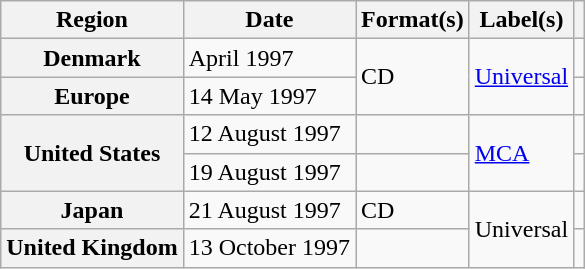<table class="wikitable plainrowheaders">
<tr>
<th scope="col">Region</th>
<th scope="col">Date</th>
<th scope="col">Format(s)</th>
<th scope="col">Label(s)</th>
<th scope="col"></th>
</tr>
<tr>
<th scope="row">Denmark</th>
<td>April 1997</td>
<td rowspan="2">CD</td>
<td rowspan="2"><a href='#'>Universal</a></td>
<td align="center"></td>
</tr>
<tr>
<th scope="row">Europe</th>
<td>14 May 1997</td>
<td align="center"></td>
</tr>
<tr>
<th scope="row" rowspan="2">United States</th>
<td>12 August 1997</td>
<td></td>
<td rowspan="2"><a href='#'>MCA</a></td>
<td align="center"></td>
</tr>
<tr>
<td>19 August 1997</td>
<td></td>
<td align="center"></td>
</tr>
<tr>
<th scope="row">Japan</th>
<td>21 August 1997</td>
<td>CD</td>
<td rowspan="2">Universal</td>
<td align="center"></td>
</tr>
<tr>
<th scope="row">United Kingdom</th>
<td>13 October 1997</td>
<td></td>
<td align="center"></td>
</tr>
</table>
